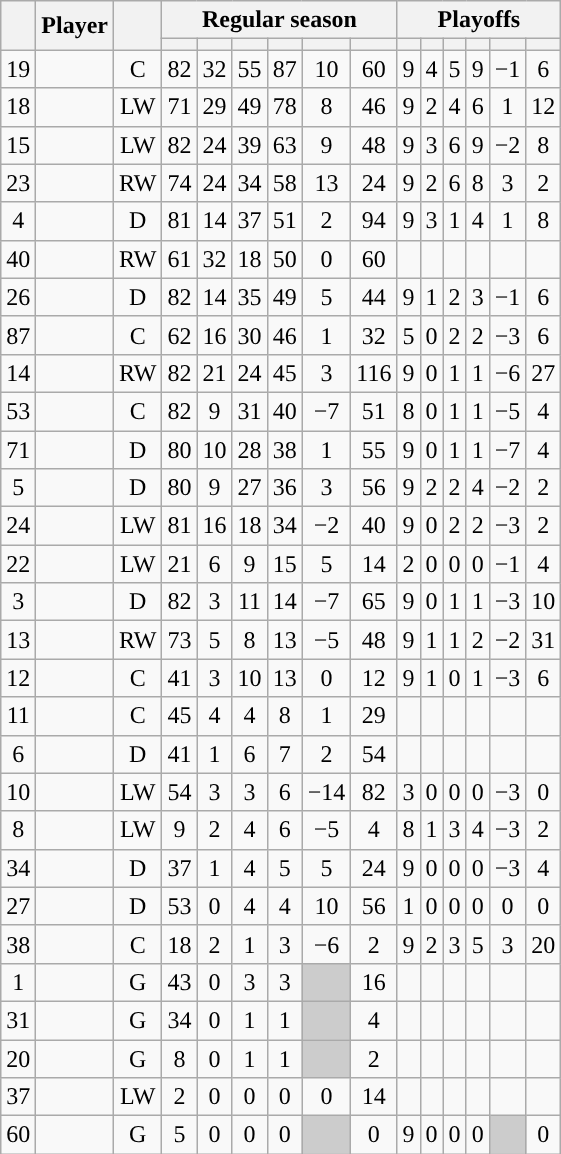<table class="wikitable sortable plainrowheaders" style="text-align:center;">
<tr>
<th scope="col" data-sort-type="number" rowspan="2"></th>
<th scope="col" rowspan="2">Player</th>
<th scope="col" rowspan="2"></th>
<th scope=colgroup colspan=6>Regular season</th>
<th scope=colgroup colspan=6>Playoffs</th>
</tr>
<tr>
<th scope="col" data-sort-type="number"></th>
<th scope="col" data-sort-type="number"></th>
<th scope="col" data-sort-type="number"></th>
<th scope="col" data-sort-type="number"></th>
<th scope="col" data-sort-type="number"></th>
<th scope="col" data-sort-type="number"></th>
<th scope="col" data-sort-type="number"></th>
<th scope="col" data-sort-type="number"></th>
<th scope="col" data-sort-type="number"></th>
<th scope="col" data-sort-type="number"></th>
<th scope="col" data-sort-type="number"></th>
<th scope="col" data-sort-type="number"></th>
</tr>
<tr>
<td scope="row">19</td>
<td align="left"></td>
<td>C</td>
<td>82</td>
<td>32</td>
<td>55</td>
<td>87</td>
<td>10</td>
<td>60</td>
<td>9</td>
<td>4</td>
<td>5</td>
<td>9</td>
<td>−1</td>
<td>6</td>
</tr>
<tr>
<td scope="row">18</td>
<td align="left"></td>
<td>LW</td>
<td>71</td>
<td>29</td>
<td>49</td>
<td>78</td>
<td>8</td>
<td>46</td>
<td>9</td>
<td>2</td>
<td>4</td>
<td>6</td>
<td>1</td>
<td>12</td>
</tr>
<tr>
<td scope="row">15</td>
<td align="left"></td>
<td>LW</td>
<td>82</td>
<td>24</td>
<td>39</td>
<td>63</td>
<td>9</td>
<td>48</td>
<td>9</td>
<td>3</td>
<td>6</td>
<td>9</td>
<td>−2</td>
<td>8</td>
</tr>
<tr>
<td scope="row">23</td>
<td align="left"></td>
<td>RW</td>
<td>74</td>
<td>24</td>
<td>34</td>
<td>58</td>
<td>13</td>
<td>24</td>
<td>9</td>
<td>2</td>
<td>6</td>
<td>8</td>
<td>3</td>
<td>2</td>
</tr>
<tr>
<td scope="row">4</td>
<td align="left"></td>
<td>D</td>
<td>81</td>
<td>14</td>
<td>37</td>
<td>51</td>
<td>2</td>
<td>94</td>
<td>9</td>
<td>3</td>
<td>1</td>
<td>4</td>
<td>1</td>
<td>8</td>
</tr>
<tr>
<td scope="row">40</td>
<td align="left"></td>
<td>RW</td>
<td>61</td>
<td>32</td>
<td>18</td>
<td>50</td>
<td>0</td>
<td>60</td>
<td></td>
<td></td>
<td></td>
<td></td>
<td></td>
<td></td>
</tr>
<tr>
<td scope="row">26</td>
<td align="left"></td>
<td>D</td>
<td>82</td>
<td>14</td>
<td>35</td>
<td>49</td>
<td>5</td>
<td>44</td>
<td>9</td>
<td>1</td>
<td>2</td>
<td>3</td>
<td>−1</td>
<td>6</td>
</tr>
<tr>
<td scope="row">87</td>
<td align="left"></td>
<td>C</td>
<td>62</td>
<td>16</td>
<td>30</td>
<td>46</td>
<td>1</td>
<td>32</td>
<td>5</td>
<td>0</td>
<td>2</td>
<td>2</td>
<td>−3</td>
<td>6</td>
</tr>
<tr>
<td scope="row">14</td>
<td align="left"></td>
<td>RW</td>
<td>82</td>
<td>21</td>
<td>24</td>
<td>45</td>
<td>3</td>
<td>116</td>
<td>9</td>
<td>0</td>
<td>1</td>
<td>1</td>
<td>−6</td>
<td>27</td>
</tr>
<tr>
<td scope="row">53</td>
<td align="left"></td>
<td>C</td>
<td>82</td>
<td>9</td>
<td>31</td>
<td>40</td>
<td>−7</td>
<td>51</td>
<td>8</td>
<td>0</td>
<td>1</td>
<td>1</td>
<td>−5</td>
<td>4</td>
</tr>
<tr>
<td scope="row">71</td>
<td align="left"></td>
<td>D</td>
<td>80</td>
<td>10</td>
<td>28</td>
<td>38</td>
<td>1</td>
<td>55</td>
<td>9</td>
<td>0</td>
<td>1</td>
<td>1</td>
<td>−7</td>
<td>4</td>
</tr>
<tr>
<td scope="row">5</td>
<td align="left"></td>
<td>D</td>
<td>80</td>
<td>9</td>
<td>27</td>
<td>36</td>
<td>3</td>
<td>56</td>
<td>9</td>
<td>2</td>
<td>2</td>
<td>4</td>
<td>−2</td>
<td>2</td>
</tr>
<tr>
<td scope="row">24</td>
<td align="left"></td>
<td>LW</td>
<td>81</td>
<td>16</td>
<td>18</td>
<td>34</td>
<td>−2</td>
<td>40</td>
<td>9</td>
<td>0</td>
<td>2</td>
<td>2</td>
<td>−3</td>
<td>2</td>
</tr>
<tr>
<td scope="row">22</td>
<td align="left"></td>
<td>LW</td>
<td>21</td>
<td>6</td>
<td>9</td>
<td>15</td>
<td>5</td>
<td>14</td>
<td>2</td>
<td>0</td>
<td>0</td>
<td>0</td>
<td>−1</td>
<td>4</td>
</tr>
<tr>
<td scope="row">3</td>
<td align="left"></td>
<td>D</td>
<td>82</td>
<td>3</td>
<td>11</td>
<td>14</td>
<td>−7</td>
<td>65</td>
<td>9</td>
<td>0</td>
<td>1</td>
<td>1</td>
<td>−3</td>
<td>10</td>
</tr>
<tr>
<td scope="row">13</td>
<td align="left"></td>
<td>RW</td>
<td>73</td>
<td>5</td>
<td>8</td>
<td>13</td>
<td>−5</td>
<td>48</td>
<td>9</td>
<td>1</td>
<td>1</td>
<td>2</td>
<td>−2</td>
<td>31</td>
</tr>
<tr>
<td scope="row">12</td>
<td align="left"></td>
<td>C</td>
<td>41</td>
<td>3</td>
<td>10</td>
<td>13</td>
<td>0</td>
<td>12</td>
<td>9</td>
<td>1</td>
<td>0</td>
<td>1</td>
<td>−3</td>
<td>6</td>
</tr>
<tr>
<td scope="row">11</td>
<td align="left"></td>
<td>C</td>
<td>45</td>
<td>4</td>
<td>4</td>
<td>8</td>
<td>1</td>
<td>29</td>
<td></td>
<td></td>
<td></td>
<td></td>
<td></td>
<td></td>
</tr>
<tr>
<td scope="row">6</td>
<td align="left"></td>
<td>D</td>
<td>41</td>
<td>1</td>
<td>6</td>
<td>7</td>
<td>2</td>
<td>54</td>
<td></td>
<td></td>
<td></td>
<td></td>
<td></td>
<td></td>
</tr>
<tr>
<td scope="row">10</td>
<td align="left"></td>
<td>LW</td>
<td>54</td>
<td>3</td>
<td>3</td>
<td>6</td>
<td>−14</td>
<td>82</td>
<td>3</td>
<td>0</td>
<td>0</td>
<td>0</td>
<td>−3</td>
<td>0</td>
</tr>
<tr>
<td scope="row">8</td>
<td align="left"></td>
<td>LW</td>
<td>9</td>
<td>2</td>
<td>4</td>
<td>6</td>
<td>−5</td>
<td>4</td>
<td>8</td>
<td>1</td>
<td>3</td>
<td>4</td>
<td>−3</td>
<td>2</td>
</tr>
<tr>
<td scope="row">34</td>
<td align="left"></td>
<td>D</td>
<td>37</td>
<td>1</td>
<td>4</td>
<td>5</td>
<td>5</td>
<td>24</td>
<td>9</td>
<td>0</td>
<td>0</td>
<td>0</td>
<td>−3</td>
<td>4</td>
</tr>
<tr>
<td scope="row">27</td>
<td align="left"></td>
<td>D</td>
<td>53</td>
<td>0</td>
<td>4</td>
<td>4</td>
<td>10</td>
<td>56</td>
<td>1</td>
<td>0</td>
<td>0</td>
<td>0</td>
<td>0</td>
<td>0</td>
</tr>
<tr>
<td scope="row">38</td>
<td align="left"></td>
<td>C</td>
<td>18</td>
<td>2</td>
<td>1</td>
<td>3</td>
<td>−6</td>
<td>2</td>
<td>9</td>
<td>2</td>
<td>3</td>
<td>5</td>
<td>3</td>
<td>20</td>
</tr>
<tr>
<td scope="row">1</td>
<td align="left"></td>
<td>G</td>
<td>43</td>
<td>0</td>
<td>3</td>
<td>3</td>
<td style="background:#ccc"></td>
<td>16</td>
<td></td>
<td></td>
<td></td>
<td></td>
<td></td>
<td></td>
</tr>
<tr>
<td scope="row">31</td>
<td align="left"></td>
<td>G</td>
<td>34</td>
<td>0</td>
<td>1</td>
<td>1</td>
<td style="background:#ccc"></td>
<td>4</td>
<td></td>
<td></td>
<td></td>
<td></td>
<td></td>
<td></td>
</tr>
<tr>
<td scope="row">20</td>
<td align="left"></td>
<td>G</td>
<td>8</td>
<td>0</td>
<td>1</td>
<td>1</td>
<td style="background:#ccc"></td>
<td>2</td>
<td></td>
<td></td>
<td></td>
<td></td>
<td></td>
<td></td>
</tr>
<tr>
<td scope="row">37</td>
<td align="left"></td>
<td>LW</td>
<td>2</td>
<td>0</td>
<td>0</td>
<td>0</td>
<td>0</td>
<td>14</td>
<td></td>
<td></td>
<td></td>
<td></td>
<td></td>
<td></td>
</tr>
<tr>
<td scope="row">60</td>
<td align="left"></td>
<td>G</td>
<td>5</td>
<td>0</td>
<td>0</td>
<td>0</td>
<td style="background:#ccc"></td>
<td>0</td>
<td>9</td>
<td>0</td>
<td>0</td>
<td>0</td>
<td style="background:#ccc"></td>
<td>0</td>
</tr>
</table>
